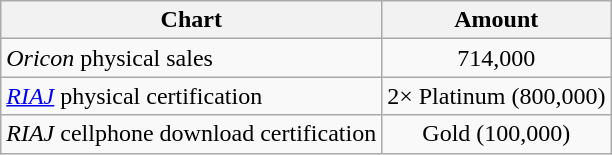<table class="wikitable">
<tr>
<th>Chart</th>
<th>Amount</th>
</tr>
<tr>
<td><em>Oricon</em> physical sales</td>
<td align="center">714,000</td>
</tr>
<tr>
<td><em><a href='#'>RIAJ</a></em> physical certification</td>
<td align="center">2× Platinum (800,000)</td>
</tr>
<tr>
<td><em>RIAJ</em> cellphone download certification</td>
<td align="center">Gold (100,000)</td>
</tr>
</table>
